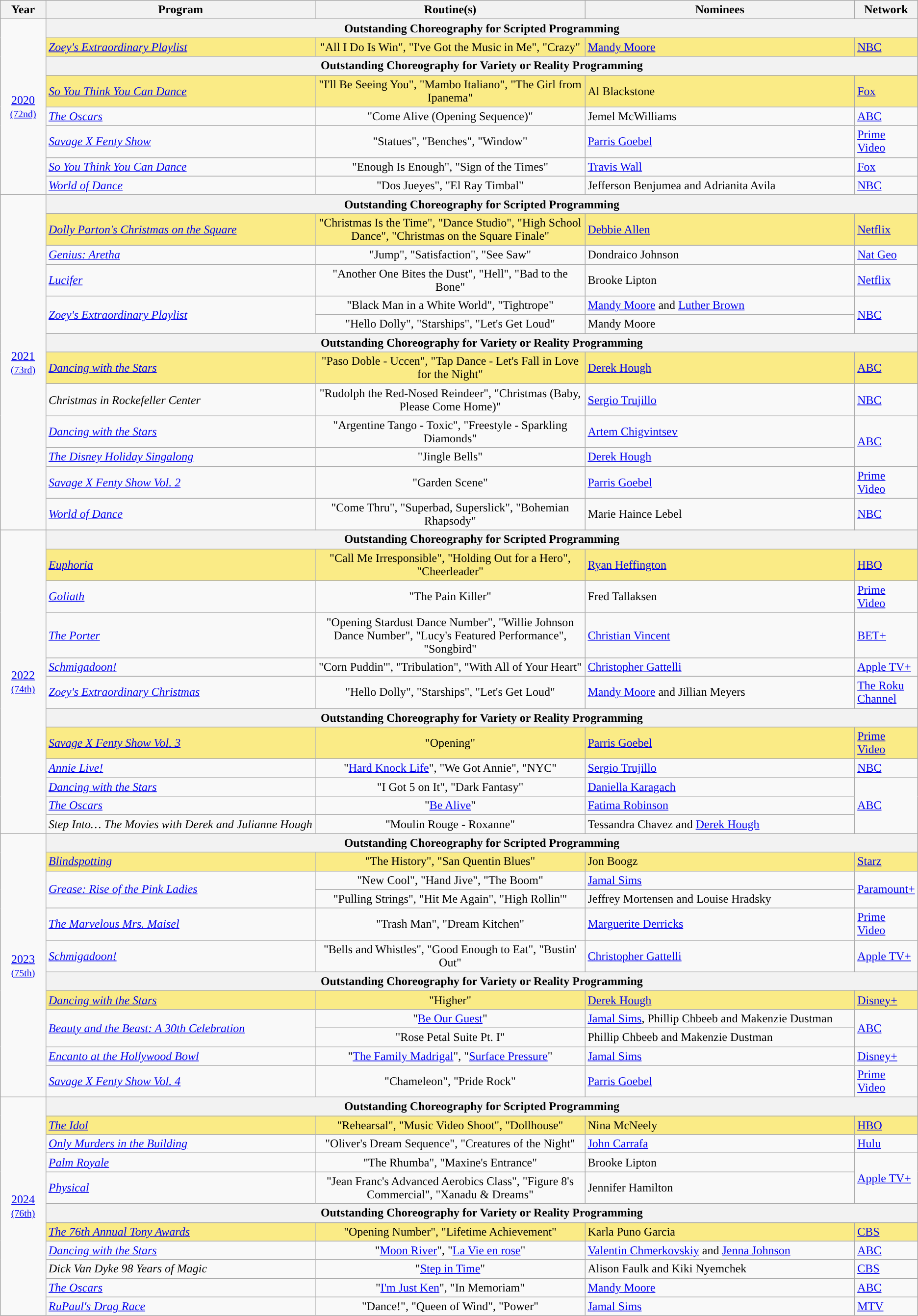<table class="wikitable">
<tr>
<th width="5%">Year</th>
<th width="30%">Program</th>
<th width="30%">Routine(s)</th>
<th width="30%">Nominees</th>
<th width="5%">Network</th>
</tr>
<tr>
<td rowspan="8" style="text-align:center;"><a href='#'>2020</a><br><small><a href='#'>(72nd)</a></small></td>
<th colspan="6">Outstanding Choreography for Scripted Programming</th>
</tr>
<tr style="background:#FAEB86">
<td><em><a href='#'>Zoey's Extraordinary Playlist</a></em></td>
<td align=center>"All I Do Is Win", "I've Got the Music in Me", "Crazy"</td>
<td><a href='#'>Mandy Moore</a></td>
<td><a href='#'>NBC</a></td>
</tr>
<tr>
<th colspan="7">Outstanding Choreography for Variety or Reality Programming</th>
</tr>
<tr style="background:#FAEB86">
<td><em><a href='#'>So You Think You Can Dance</a></em></td>
<td align=center>"I'll Be Seeing You", "Mambo Italiano", "The Girl from Ipanema"</td>
<td>Al Blackstone</td>
<td><a href='#'>Fox</a></td>
</tr>
<tr>
<td><em><a href='#'>The Oscars</a></em></td>
<td align=center>"Come Alive (Opening Sequence)"</td>
<td>Jemel McWilliams</td>
<td><a href='#'>ABC</a></td>
</tr>
<tr>
<td><em><a href='#'>Savage X Fenty Show</a></em></td>
<td align=center>"Statues", "Benches", "Window"</td>
<td><a href='#'>Parris Goebel</a></td>
<td><a href='#'>Prime Video</a></td>
</tr>
<tr>
<td><em><a href='#'>So You Think You Can Dance</a></em></td>
<td align=center>"Enough Is Enough", "Sign of the Times"</td>
<td><a href='#'>Travis Wall</a></td>
<td><a href='#'>Fox</a></td>
</tr>
<tr>
<td><em><a href='#'>World of Dance</a></em></td>
<td align=center>"Dos Jueyes", "El Ray Timbal"</td>
<td>Jefferson Benjumea and Adrianita Avila</td>
<td><a href='#'>NBC</a></td>
</tr>
<tr>
<td rowspan="13" style="text-align:center;"><a href='#'>2021</a><br><small><a href='#'>(73rd)</a></small></td>
<th colspan="6">Outstanding Choreography for Scripted Programming</th>
</tr>
<tr style="background:#FAEB86">
<td><em><a href='#'>Dolly Parton's Christmas on the Square</a></em></td>
<td align=center>"Christmas Is the Time", "Dance Studio", "High School Dance", "Christmas on the Square Finale"</td>
<td><a href='#'>Debbie Allen</a></td>
<td><a href='#'>Netflix</a></td>
</tr>
<tr>
<td><em><a href='#'>Genius: Aretha</a></em></td>
<td align=center>"Jump", "Satisfaction", "See Saw"</td>
<td>Dondraico Johnson</td>
<td><a href='#'>Nat Geo</a></td>
</tr>
<tr>
<td><em><a href='#'>Lucifer</a></em></td>
<td align=center>"Another One Bites the Dust", "Hell", "Bad to the Bone"</td>
<td>Brooke Lipton</td>
<td><a href='#'>Netflix</a></td>
</tr>
<tr>
<td rowspan=2><em><a href='#'>Zoey's Extraordinary Playlist</a></em></td>
<td align=center>"Black Man in a White World", "Tightrope"</td>
<td><a href='#'>Mandy Moore</a> and <a href='#'>Luther Brown</a></td>
<td rowspan=2><a href='#'>NBC</a></td>
</tr>
<tr>
<td align=center>"Hello Dolly", "Starships", "Let's Get Loud"</td>
<td>Mandy Moore</td>
</tr>
<tr>
<th colspan="7">Outstanding Choreography for Variety or Reality Programming</th>
</tr>
<tr style="background:#FAEB86">
<td><em><a href='#'>Dancing with the Stars</a></em></td>
<td align=center>"Paso Doble - Uccen", "Tap Dance - Let's Fall in Love for the Night"</td>
<td><a href='#'>Derek Hough</a></td>
<td><a href='#'>ABC</a></td>
</tr>
<tr>
<td><em>Christmas in Rockefeller Center</em></td>
<td align=center>"Rudolph the Red-Nosed Reindeer", "Christmas (Baby, Please Come Home)"</td>
<td><a href='#'>Sergio Trujillo</a></td>
<td><a href='#'>NBC</a></td>
</tr>
<tr>
<td><em><a href='#'>Dancing with the Stars</a></em></td>
<td align=center>"Argentine Tango - Toxic", "Freestyle - Sparkling Diamonds"</td>
<td><a href='#'>Artem Chigvintsev</a></td>
<td rowspan=2><a href='#'>ABC</a></td>
</tr>
<tr>
<td><em><a href='#'>The Disney Holiday Singalong</a></em></td>
<td align=center>"Jingle Bells"</td>
<td><a href='#'>Derek Hough</a></td>
</tr>
<tr>
<td><em><a href='#'>Savage X Fenty Show Vol. 2</a></em></td>
<td align=center>"Garden Scene"</td>
<td><a href='#'>Parris Goebel</a></td>
<td><a href='#'>Prime Video</a></td>
</tr>
<tr>
<td><em><a href='#'>World of Dance</a></em></td>
<td align=center>"Come Thru", "Superbad, Superslick", "Bohemian Rhapsody"</td>
<td>Marie Haince Lebel</td>
<td><a href='#'>NBC</a></td>
</tr>
<tr>
<td rowspan="12" style="text-align:center;"><a href='#'>2022</a><br><small><a href='#'>(74th)</a></small></td>
<th colspan="6">Outstanding Choreography for Scripted Programming</th>
</tr>
<tr style="background:#FAEB86">
<td><em><a href='#'>Euphoria</a></em></td>
<td align=center>"Call Me Irresponsible", "Holding Out for a Hero", "Cheerleader"</td>
<td><a href='#'>Ryan Heffington</a></td>
<td><a href='#'>HBO</a></td>
</tr>
<tr>
<td><em><a href='#'>Goliath</a></em></td>
<td align=center>"The Pain Killer"</td>
<td>Fred Tallaksen</td>
<td><a href='#'>Prime Video</a></td>
</tr>
<tr>
<td><em><a href='#'>The Porter</a></em></td>
<td align=center>"Opening Stardust Dance Number", "Willie Johnson Dance Number", "Lucy's Featured Performance", "Songbird"</td>
<td><a href='#'>Christian Vincent</a></td>
<td><a href='#'>BET+</a></td>
</tr>
<tr>
<td><em><a href='#'>Schmigadoon!</a></em></td>
<td align=center>"Corn Puddin'", "Tribulation", "With All of Your Heart"</td>
<td><a href='#'>Christopher Gattelli</a></td>
<td><a href='#'>Apple TV+</a></td>
</tr>
<tr>
<td><em><a href='#'>Zoey's Extraordinary Christmas</a></em></td>
<td align=center>"Hello Dolly", "Starships", "Let's Get Loud"</td>
<td><a href='#'>Mandy Moore</a> and Jillian Meyers</td>
<td><a href='#'>The Roku Channel</a></td>
</tr>
<tr>
<th colspan="7">Outstanding Choreography for Variety or Reality Programming</th>
</tr>
<tr style="background:#FAEB86">
<td><em><a href='#'>Savage X Fenty Show Vol. 3</a></em></td>
<td align=center>"Opening"</td>
<td><a href='#'>Parris Goebel</a></td>
<td><a href='#'>Prime Video</a></td>
</tr>
<tr>
<td><em><a href='#'>Annie Live!</a></em></td>
<td align=center>"<a href='#'>Hard Knock Life</a>", "We Got Annie", "NYC"</td>
<td><a href='#'>Sergio Trujillo</a></td>
<td><a href='#'>NBC</a></td>
</tr>
<tr>
<td><em><a href='#'>Dancing with the Stars</a></em></td>
<td align=center>"I Got 5 on It", "Dark Fantasy"</td>
<td><a href='#'>Daniella Karagach</a></td>
<td rowspan="3"><a href='#'>ABC</a></td>
</tr>
<tr>
<td><em><a href='#'>The Oscars</a></em></td>
<td align=center>"<a href='#'>Be Alive</a>"</td>
<td><a href='#'>Fatima Robinson</a></td>
</tr>
<tr>
<td><em>Step Into… The Movies with Derek and Julianne Hough</em></td>
<td align=center>"Moulin Rouge - Roxanne"</td>
<td>Tessandra Chavez and <a href='#'>Derek Hough</a></td>
</tr>
<tr>
<td rowspan="12" style="text-align:center;"><a href='#'>2023</a><br><small><a href='#'>(75th)</a></small></td>
<th colspan="6">Outstanding Choreography for Scripted Programming</th>
</tr>
<tr style="background:#FAEB86">
<td><em><a href='#'>Blindspotting</a></em></td>
<td align=center>"The History", "San Quentin Blues"</td>
<td>Jon Boogz</td>
<td><a href='#'>Starz</a></td>
</tr>
<tr>
<td rowspan="2"><em><a href='#'>Grease: Rise of the Pink Ladies</a></em></td>
<td align=center>"New Cool", "Hand Jive", "The Boom"</td>
<td><a href='#'>Jamal Sims</a></td>
<td rowspan="2"><a href='#'>Paramount+</a></td>
</tr>
<tr>
<td align=center>"Pulling Strings", "Hit Me Again", "High Rollin'"</td>
<td>Jeffrey Mortensen and Louise Hradsky</td>
</tr>
<tr>
<td><em><a href='#'>The Marvelous Mrs. Maisel</a></em></td>
<td align=center>"Trash Man", "Dream Kitchen"</td>
<td><a href='#'>Marguerite Derricks</a></td>
<td><a href='#'>Prime Video</a></td>
</tr>
<tr>
<td><em><a href='#'>Schmigadoon!</a></em></td>
<td align=center>"Bells and Whistles", "Good Enough to Eat", "Bustin' Out"</td>
<td><a href='#'>Christopher Gattelli</a></td>
<td><a href='#'>Apple TV+</a></td>
</tr>
<tr>
<th colspan="7">Outstanding Choreography for Variety or Reality Programming</th>
</tr>
<tr style="background:#FAEB86">
<td><em><a href='#'>Dancing with the Stars</a></em></td>
<td align=center>"Higher"</td>
<td><a href='#'>Derek Hough</a></td>
<td><a href='#'>Disney+</a></td>
</tr>
<tr>
<td rowspan="2"><em><a href='#'>Beauty and the Beast: A 30th Celebration</a></em></td>
<td align=center>"<a href='#'>Be Our Guest</a>"</td>
<td><a href='#'>Jamal Sims</a>, Phillip Chbeeb and Makenzie Dustman</td>
<td rowspan="2"><a href='#'>ABC</a></td>
</tr>
<tr>
<td align=center>"Rose Petal Suite Pt. I"</td>
<td>Phillip Chbeeb and Makenzie Dustman</td>
</tr>
<tr>
<td><em><a href='#'>Encanto at the Hollywood Bowl</a></em></td>
<td align=center>"<a href='#'>The Family Madrigal</a>", "<a href='#'>Surface Pressure</a>"</td>
<td><a href='#'>Jamal Sims</a></td>
<td><a href='#'>Disney+</a></td>
</tr>
<tr>
<td><em><a href='#'>Savage X Fenty Show Vol. 4</a></em></td>
<td align=center>"Chameleon", "Pride Rock"</td>
<td><a href='#'>Parris Goebel</a></td>
<td><a href='#'>Prime Video</a></td>
</tr>
<tr>
<td rowspan="11" style="text-align:center;"><a href='#'>2024</a><br><small><a href='#'>(76th)</a></small></td>
<th colspan="6">Outstanding Choreography for Scripted Programming</th>
</tr>
<tr style="background:#FAEB86">
<td><em><a href='#'>The Idol</a></em></td>
<td align=center>"Rehearsal", "Music Video Shoot", "Dollhouse"</td>
<td>Nina McNeely</td>
<td><a href='#'>HBO</a></td>
</tr>
<tr>
<td><em><a href='#'>Only Murders in the Building</a></em></td>
<td align=center>"Oliver's Dream Sequence", "Creatures of the Night"</td>
<td><a href='#'>John Carrafa</a></td>
<td><a href='#'>Hulu</a></td>
</tr>
<tr>
<td><em><a href='#'>Palm Royale</a></em></td>
<td align=center>"The Rhumba", "Maxine's Entrance"</td>
<td>Brooke Lipton</td>
<td rowspan="2"><a href='#'>Apple TV+</a></td>
</tr>
<tr>
<td><em><a href='#'>Physical</a></em></td>
<td align=center>"Jean Franc's Advanced Aerobics Class", "Figure 8's Commercial", "Xanadu & Dreams"</td>
<td>Jennifer Hamilton</td>
</tr>
<tr>
<th colspan="7">Outstanding Choreography for Variety or Reality Programming</th>
</tr>
<tr style="background:#FAEB86">
<td><em><a href='#'>The 76th Annual Tony Awards</a></em></td>
<td align=center>"Opening Number", "Lifetime Achievement"</td>
<td>Karla Puno Garcia</td>
<td><a href='#'>CBS</a></td>
</tr>
<tr>
<td><em><a href='#'>Dancing with the Stars</a></em></td>
<td align=center>"<a href='#'>Moon River</a>", "<a href='#'>La Vie en rose</a>"</td>
<td><a href='#'>Valentin Chmerkovskiy</a> and <a href='#'>Jenna Johnson</a></td>
<td><a href='#'>ABC</a></td>
</tr>
<tr>
<td><em>Dick Van Dyke 98 Years of Magic</em></td>
<td align=center>"<a href='#'>Step in Time</a>"</td>
<td>Alison Faulk and Kiki Nyemchek</td>
<td><a href='#'>CBS</a></td>
</tr>
<tr>
<td><em><a href='#'>The Oscars</a></em></td>
<td align=center>"<a href='#'>I'm Just Ken</a>", "In Memoriam"</td>
<td><a href='#'>Mandy Moore</a></td>
<td><a href='#'>ABC</a></td>
</tr>
<tr>
<td><em><a href='#'>RuPaul's Drag Race</a></em></td>
<td align=center>"Dance!", "Queen of Wind", "Power"</td>
<td><a href='#'>Jamal Sims</a></td>
<td><a href='#'>MTV</a></td>
</tr>
</table>
